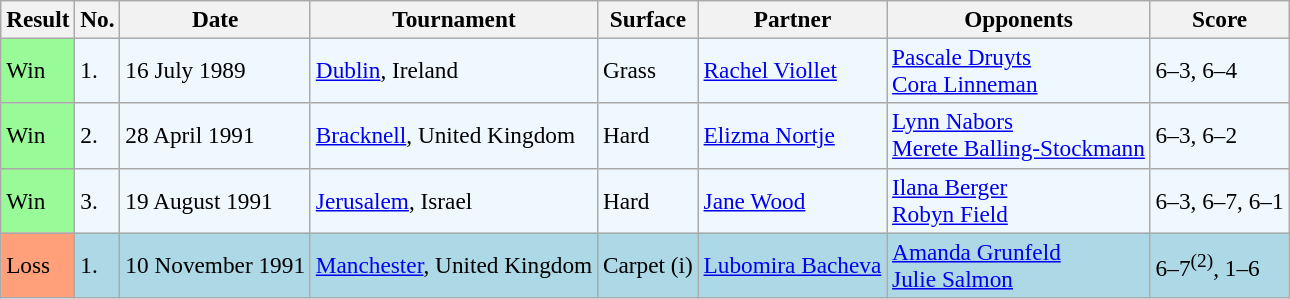<table class="sortable wikitable" style=font-size:97%>
<tr>
<th>Result</th>
<th>No.</th>
<th>Date</th>
<th>Tournament</th>
<th>Surface</th>
<th>Partner</th>
<th>Opponents</th>
<th>Score</th>
</tr>
<tr style="background:#f0f8ff;">
<td style="background:#98fb98;">Win</td>
<td>1.</td>
<td>16 July 1989</td>
<td><a href='#'>Dublin</a>, Ireland</td>
<td>Grass</td>
<td> <a href='#'>Rachel Viollet</a></td>
<td> <a href='#'>Pascale Druyts</a><br> <a href='#'>Cora Linneman</a></td>
<td>6–3, 6–4</td>
</tr>
<tr style="background:#f0f8ff;">
<td style="background:#98fb98;">Win</td>
<td>2.</td>
<td>28 April 1991</td>
<td><a href='#'>Bracknell</a>, United Kingdom</td>
<td>Hard</td>
<td> <a href='#'>Elizma Nortje</a></td>
<td> <a href='#'>Lynn Nabors</a><br> <a href='#'>Merete Balling-Stockmann</a></td>
<td>6–3, 6–2</td>
</tr>
<tr style="background:#f0f8ff;">
<td style="background:#98fb98;">Win</td>
<td>3.</td>
<td>19 August 1991</td>
<td><a href='#'>Jerusalem</a>, Israel</td>
<td>Hard</td>
<td> <a href='#'>Jane Wood</a></td>
<td> <a href='#'>Ilana Berger</a> <br>  <a href='#'>Robyn Field</a></td>
<td>6–3, 6–7, 6–1</td>
</tr>
<tr bgcolor="lightblue">
<td style="background:#ffa07a;">Loss</td>
<td>1.</td>
<td>10 November 1991</td>
<td><a href='#'>Manchester</a>, United Kingdom</td>
<td>Carpet (i)</td>
<td> <a href='#'>Lubomira Bacheva</a></td>
<td> <a href='#'>Amanda Grunfeld</a> <br>  <a href='#'>Julie Salmon</a></td>
<td>6–7<sup>(2)</sup>, 1–6</td>
</tr>
</table>
